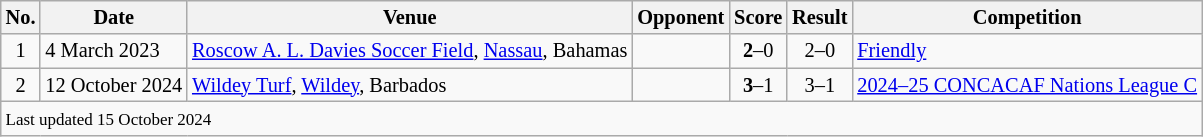<table class="wikitable" style="font-size:85%;">
<tr>
<th>No.</th>
<th>Date</th>
<th>Venue</th>
<th>Opponent</th>
<th>Score</th>
<th>Result</th>
<th>Competition</th>
</tr>
<tr>
<td align="center">1</td>
<td>4 March 2023</td>
<td><a href='#'>Roscow A. L. Davies Soccer Field</a>, <a href='#'>Nassau</a>, Bahamas</td>
<td></td>
<td align=center><strong>2</strong>–0</td>
<td align=center>2–0</td>
<td><a href='#'>Friendly</a></td>
</tr>
<tr>
<td align="center">2</td>
<td>12 October 2024</td>
<td><a href='#'>Wildey Turf</a>, <a href='#'>Wildey</a>, Barbados</td>
<td></td>
<td align=center><strong>3</strong>–1</td>
<td align=center>3–1</td>
<td><a href='#'>2024–25 CONCACAF Nations League C</a></td>
</tr>
<tr>
<td colspan="7"><small>Last updated 15 October 2024</small></td>
</tr>
</table>
